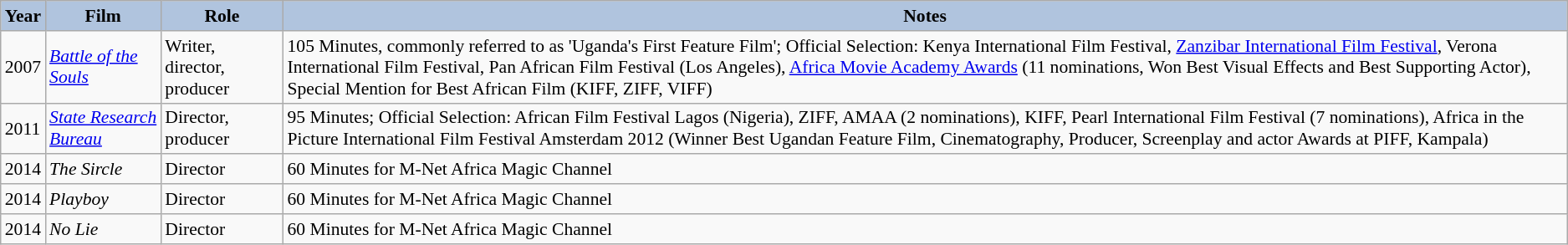<table class="wikitable" style="font-size:90%;">
<tr>
<th style="background:#B0C4DE;">Year</th>
<th style="background:#B0C4DE;">Film</th>
<th style="background:#B0C4DE;">Role</th>
<th style="background:#B0C4DE;">Notes</th>
</tr>
<tr>
<td>2007</td>
<td><em><a href='#'>Battle of the Souls</a></em></td>
<td>Writer, director, producer</td>
<td>105 Minutes, commonly referred to as 'Uganda's First Feature Film'; Official Selection: Kenya International Film Festival, <a href='#'>Zanzibar International Film Festival</a>, Verona International Film Festival, Pan African Film Festival (Los Angeles), <a href='#'>Africa Movie Academy Awards</a> (11 nominations, Won Best Visual Effects and Best Supporting Actor), Special Mention for Best African Film (KIFF, ZIFF, VIFF)</td>
</tr>
<tr>
<td>2011</td>
<td><em><a href='#'>State Research Bureau</a></em></td>
<td>Director, producer</td>
<td>95 Minutes; Official Selection: African Film Festival Lagos (Nigeria), ZIFF, AMAA (2 nominations), KIFF, Pearl International Film Festival (7 nominations), Africa in the Picture International Film Festival Amsterdam 2012 (Winner Best Ugandan Feature Film, Cinematography, Producer, Screenplay and actor Awards at PIFF, Kampala)</td>
</tr>
<tr>
<td>2014</td>
<td><em>The Sircle</em></td>
<td>Director</td>
<td>60 Minutes for M-Net Africa Magic Channel</td>
</tr>
<tr>
<td>2014</td>
<td><em>Playboy</em></td>
<td>Director</td>
<td>60 Minutes for M-Net Africa Magic Channel</td>
</tr>
<tr>
<td>2014</td>
<td><em>No Lie</em></td>
<td>Director</td>
<td>60 Minutes for M-Net Africa Magic Channel</td>
</tr>
</table>
